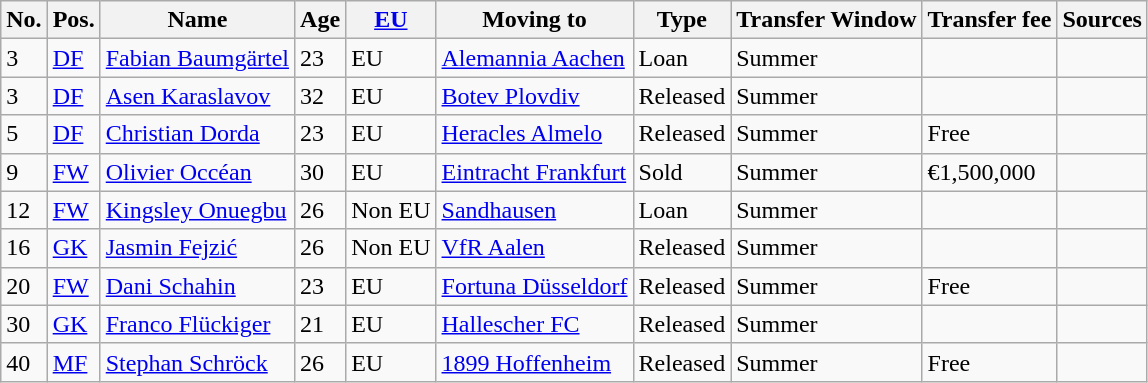<table class="wikitable">
<tr>
<th>No.</th>
<th>Pos.</th>
<th>Name</th>
<th>Age</th>
<th><a href='#'>EU</a></th>
<th>Moving to</th>
<th>Type</th>
<th>Transfer Window</th>
<th>Transfer fee</th>
<th>Sources</th>
</tr>
<tr>
<td>3</td>
<td><a href='#'>DF</a></td>
<td><a href='#'>Fabian Baumgärtel</a></td>
<td>23</td>
<td>EU</td>
<td><a href='#'>Alemannia Aachen</a></td>
<td>Loan</td>
<td>Summer</td>
<td></td>
<td></td>
</tr>
<tr>
<td>3</td>
<td><a href='#'>DF</a></td>
<td><a href='#'>Asen Karaslavov</a></td>
<td>32</td>
<td>EU</td>
<td><a href='#'>Botev Plovdiv</a></td>
<td>Released</td>
<td>Summer</td>
<td></td>
<td></td>
</tr>
<tr>
<td>5</td>
<td><a href='#'>DF</a></td>
<td><a href='#'>Christian Dorda</a></td>
<td>23</td>
<td>EU</td>
<td><a href='#'>Heracles Almelo</a></td>
<td>Released</td>
<td>Summer</td>
<td>Free</td>
<td></td>
</tr>
<tr>
<td>9</td>
<td><a href='#'>FW</a></td>
<td><a href='#'>Olivier Occéan</a></td>
<td>30</td>
<td>EU</td>
<td><a href='#'>Eintracht Frankfurt</a></td>
<td>Sold</td>
<td>Summer</td>
<td>€1,500,000</td>
<td></td>
</tr>
<tr>
<td>12</td>
<td><a href='#'>FW</a></td>
<td><a href='#'>Kingsley Onuegbu</a></td>
<td>26</td>
<td>Non EU</td>
<td><a href='#'>Sandhausen</a></td>
<td>Loan</td>
<td>Summer</td>
<td></td>
<td></td>
</tr>
<tr>
<td>16</td>
<td><a href='#'>GK</a></td>
<td><a href='#'>Jasmin Fejzić</a></td>
<td>26</td>
<td>Non EU</td>
<td><a href='#'>VfR Aalen</a></td>
<td>Released</td>
<td>Summer</td>
<td></td>
<td></td>
</tr>
<tr>
<td>20</td>
<td><a href='#'>FW</a></td>
<td><a href='#'>Dani Schahin</a></td>
<td>23</td>
<td>EU</td>
<td><a href='#'>Fortuna Düsseldorf</a></td>
<td>Released</td>
<td>Summer</td>
<td>Free</td>
<td></td>
</tr>
<tr>
<td>30</td>
<td><a href='#'>GK</a></td>
<td><a href='#'>Franco Flückiger</a></td>
<td>21</td>
<td>EU</td>
<td><a href='#'>Hallescher FC</a></td>
<td>Released</td>
<td>Summer</td>
<td></td>
<td></td>
</tr>
<tr>
<td>40</td>
<td><a href='#'>MF</a></td>
<td><a href='#'>Stephan Schröck</a></td>
<td>26</td>
<td>EU</td>
<td><a href='#'>1899 Hoffenheim</a></td>
<td>Released</td>
<td>Summer</td>
<td>Free</td>
<td></td>
</tr>
</table>
